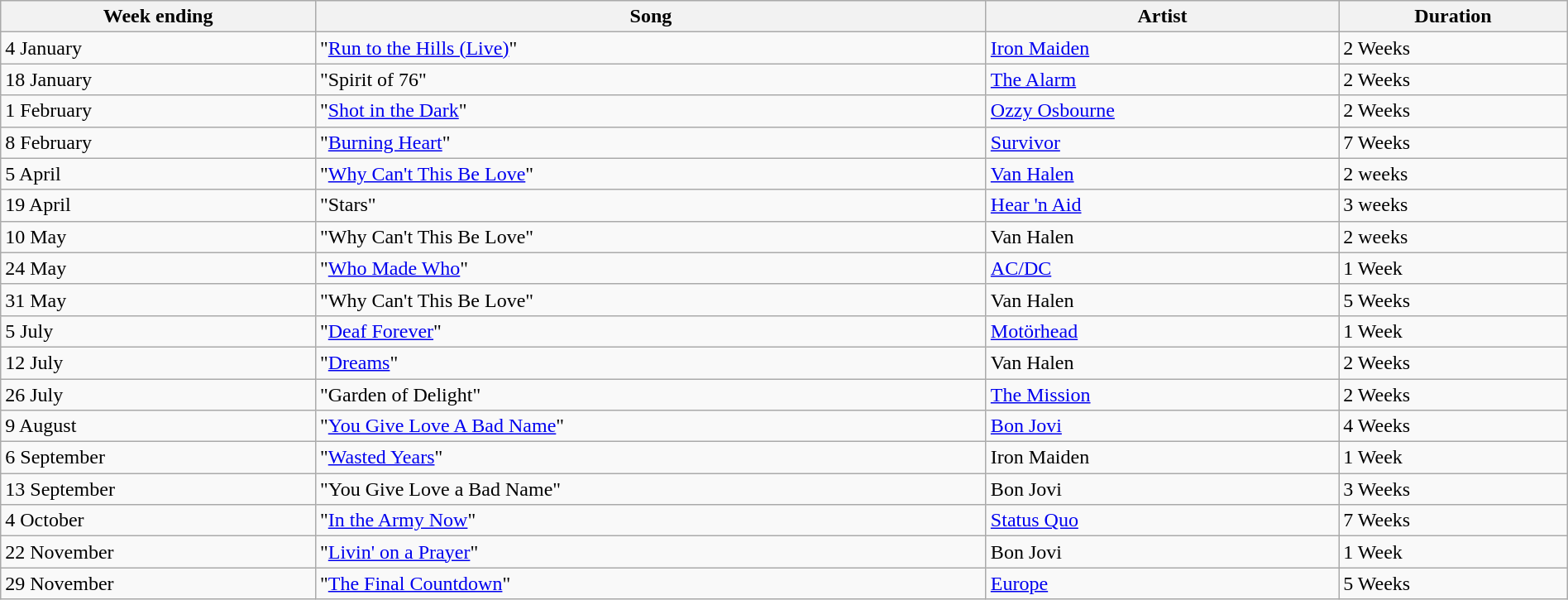<table width="100%" class=wikitable>
<tr>
<th>Week ending</th>
<th>Song</th>
<th>Artist</th>
<th>Duration</th>
</tr>
<tr>
<td>4 January</td>
<td>"<a href='#'>Run to the Hills (Live)</a>"</td>
<td><a href='#'>Iron Maiden</a></td>
<td>2 Weeks</td>
</tr>
<tr>
<td>18 January</td>
<td>"Spirit of 76"</td>
<td><a href='#'>The Alarm</a></td>
<td>2 Weeks</td>
</tr>
<tr>
<td>1 February</td>
<td>"<a href='#'>Shot in the Dark</a>"</td>
<td><a href='#'>Ozzy Osbourne</a></td>
<td>2 Weeks</td>
</tr>
<tr>
<td>8 February</td>
<td>"<a href='#'>Burning Heart</a>"</td>
<td><a href='#'>Survivor</a></td>
<td>7 Weeks</td>
</tr>
<tr>
<td>5 April</td>
<td>"<a href='#'>Why Can't This Be Love</a>"</td>
<td><a href='#'>Van Halen</a></td>
<td>2 weeks</td>
</tr>
<tr>
<td>19 April</td>
<td>"Stars"</td>
<td><a href='#'>Hear 'n Aid</a></td>
<td>3 weeks</td>
</tr>
<tr>
<td>10 May</td>
<td>"Why Can't This Be Love"</td>
<td>Van Halen</td>
<td>2 weeks</td>
</tr>
<tr>
<td>24 May</td>
<td>"<a href='#'>Who Made Who</a>"</td>
<td><a href='#'>AC/DC</a></td>
<td>1 Week</td>
</tr>
<tr>
<td>31 May</td>
<td>"Why Can't This Be Love"</td>
<td>Van Halen</td>
<td>5 Weeks</td>
</tr>
<tr>
<td>5 July</td>
<td>"<a href='#'>Deaf Forever</a>"</td>
<td><a href='#'>Motörhead</a></td>
<td>1 Week</td>
</tr>
<tr>
<td>12 July</td>
<td>"<a href='#'>Dreams</a>"</td>
<td>Van Halen</td>
<td>2 Weeks</td>
</tr>
<tr>
<td>26 July</td>
<td>"Garden of Delight"</td>
<td><a href='#'>The Mission</a></td>
<td>2 Weeks</td>
</tr>
<tr>
<td>9 August</td>
<td>"<a href='#'>You Give Love A Bad Name</a>"</td>
<td><a href='#'>Bon Jovi</a></td>
<td>4 Weeks</td>
</tr>
<tr>
<td>6 September</td>
<td>"<a href='#'>Wasted Years</a>"</td>
<td>Iron Maiden</td>
<td>1 Week</td>
</tr>
<tr>
<td>13 September</td>
<td>"You Give Love a Bad Name"</td>
<td>Bon Jovi</td>
<td>3 Weeks</td>
</tr>
<tr>
<td>4 October</td>
<td>"<a href='#'>In the Army Now</a>"</td>
<td><a href='#'>Status Quo</a></td>
<td>7 Weeks</td>
</tr>
<tr>
<td>22 November</td>
<td>"<a href='#'>Livin' on a Prayer</a>"</td>
<td>Bon Jovi</td>
<td>1 Week</td>
</tr>
<tr>
<td>29 November</td>
<td>"<a href='#'>The Final Countdown</a>"</td>
<td><a href='#'>Europe</a></td>
<td>5 Weeks</td>
</tr>
</table>
